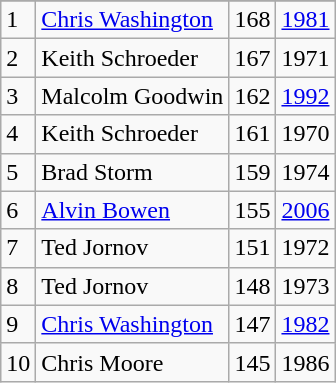<table class="wikitable">
<tr>
</tr>
<tr>
<td>1</td>
<td><a href='#'>Chris Washington</a></td>
<td>168</td>
<td><a href='#'>1981</a></td>
</tr>
<tr>
<td>2</td>
<td>Keith Schroeder</td>
<td>167</td>
<td>1971</td>
</tr>
<tr>
<td>3</td>
<td>Malcolm Goodwin</td>
<td>162</td>
<td><a href='#'>1992</a></td>
</tr>
<tr>
<td>4</td>
<td>Keith Schroeder</td>
<td>161</td>
<td>1970</td>
</tr>
<tr>
<td>5</td>
<td>Brad Storm</td>
<td>159</td>
<td>1974</td>
</tr>
<tr>
<td>6</td>
<td><a href='#'>Alvin Bowen</a></td>
<td>155</td>
<td><a href='#'>2006</a></td>
</tr>
<tr>
<td>7</td>
<td>Ted Jornov</td>
<td>151</td>
<td>1972</td>
</tr>
<tr>
<td>8</td>
<td>Ted Jornov</td>
<td>148</td>
<td>1973</td>
</tr>
<tr>
<td>9</td>
<td><a href='#'>Chris Washington</a></td>
<td>147</td>
<td><a href='#'>1982</a></td>
</tr>
<tr>
<td>10</td>
<td>Chris Moore</td>
<td>145</td>
<td>1986</td>
</tr>
</table>
